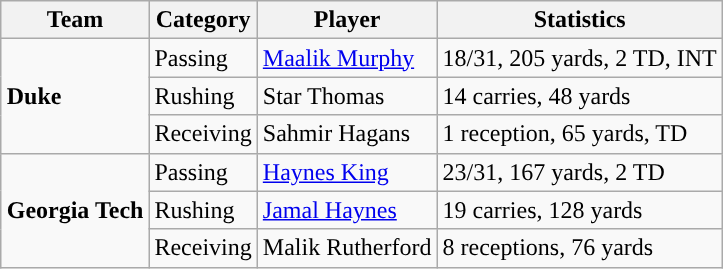<table class="wikitable" style="float: right;">
<tr>
<th>Team</th>
<th>Category</th>
<th>Player</th>
<th>Statistics</th>
</tr>
<tr>
<td rowspan=3><strong>Duke</strong></td>
<td>Passing</td>
<td><a href='#'>Maalik Murphy</a></td>
<td>18/31, 205 yards, 2 TD, INT</td>
</tr>
<tr>
<td>Rushing</td>
<td>Star Thomas</td>
<td>14 carries, 48 yards</td>
</tr>
<tr>
<td>Receiving</td>
<td>Sahmir Hagans</td>
<td>1 reception, 65 yards, TD</td>
</tr>
<tr>
<td rowspan=3><strong>Georgia Tech</strong></td>
<td>Passing</td>
<td><a href='#'>Haynes King</a></td>
<td>23/31, 167 yards, 2 TD</td>
</tr>
<tr>
<td>Rushing</td>
<td><a href='#'>Jamal Haynes</a></td>
<td>19 carries, 128 yards</td>
</tr>
<tr>
<td>Receiving</td>
<td>Malik Rutherford</td>
<td>8 receptions, 76 yards</td>
</tr>
</table>
